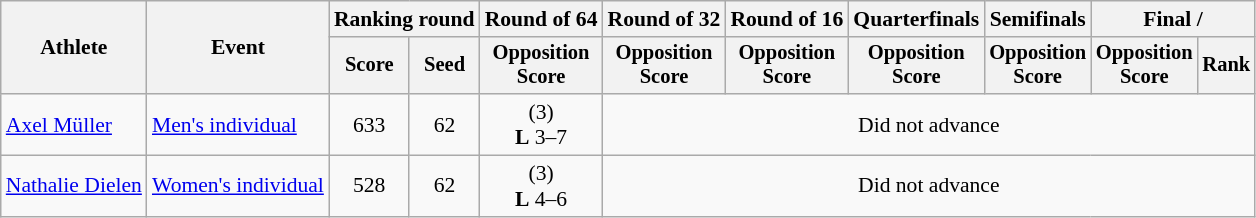<table class="wikitable" style="font-size:90%">
<tr>
<th rowspan="2">Athlete</th>
<th rowspan="2">Event</th>
<th colspan="2">Ranking round</th>
<th>Round of 64</th>
<th>Round of 32</th>
<th>Round of 16</th>
<th>Quarterfinals</th>
<th>Semifinals</th>
<th colspan="2">Final / </th>
</tr>
<tr style="font-size:95%">
<th>Score</th>
<th>Seed</th>
<th>Opposition<br>Score</th>
<th>Opposition<br>Score</th>
<th>Opposition<br>Score</th>
<th>Opposition<br>Score</th>
<th>Opposition<br>Score</th>
<th>Opposition<br>Score</th>
<th>Rank</th>
</tr>
<tr align=center>
<td align=left><a href='#'>Axel Müller</a></td>
<td align=left><a href='#'>Men's individual</a></td>
<td>633</td>
<td>62</td>
<td> (3)<br><strong>L</strong> 3–7</td>
<td colspan=6>Did not advance</td>
</tr>
<tr align=center>
<td align=left><a href='#'>Nathalie Dielen</a></td>
<td align=left><a href='#'>Women's individual</a></td>
<td>528</td>
<td>62</td>
<td> (3)<br><strong>L</strong> 4–6</td>
<td colspan=6>Did not advance</td>
</tr>
</table>
